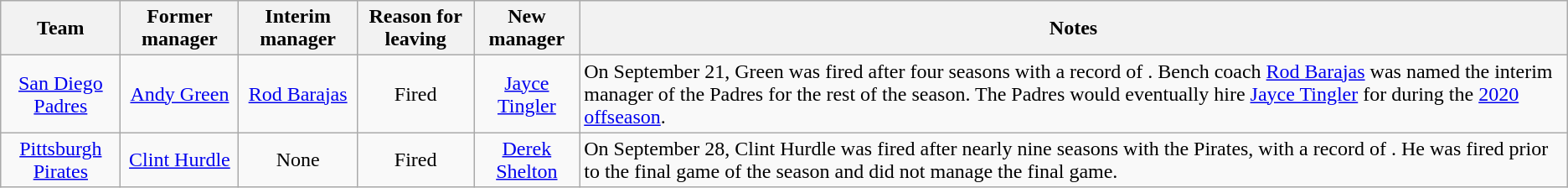<table class="wikitable plainrowhedaers" style="text-align:center;">
<tr>
<th>Team</th>
<th>Former manager</th>
<th>Interim manager</th>
<th>Reason for leaving</th>
<th>New manager</th>
<th>Notes</th>
</tr>
<tr>
<td><a href='#'>San Diego Padres</a></td>
<td><a href='#'>Andy Green</a></td>
<td><a href='#'>Rod Barajas</a></td>
<td style="text-align:center;">Fired</td>
<td><a href='#'>Jayce Tingler</a></td>
<td style="text-align:left;">On September 21, Green was fired after four seasons with a record of . Bench coach <a href='#'>Rod Barajas</a> was named the interim manager of the Padres for the rest of the season. The Padres would eventually hire <a href='#'>Jayce Tingler</a> for during the <a href='#'>2020 offseason</a>.</td>
</tr>
<tr>
<td><a href='#'>Pittsburgh Pirates</a></td>
<td><a href='#'>Clint Hurdle</a></td>
<td>None</td>
<td style="text-align:center;">Fired</td>
<td><a href='#'>Derek Shelton</a></td>
<td style="text-align:left;">On September 28, Clint Hurdle was fired after nearly nine seasons with the Pirates, with a record of . He was fired prior to the final game of the season and did not manage the final game.</td>
</tr>
</table>
